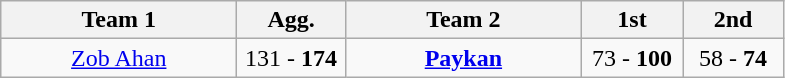<table class="wikitable" style="text-align:center">
<tr>
<th width=150>Team 1</th>
<th width=65>Agg.</th>
<th width=150>Team 2</th>
<th width=60>1st</th>
<th width=60>2nd</th>
</tr>
<tr>
<td><a href='#'>Zob Ahan</a></td>
<td>131 - <strong>174</strong></td>
<td><strong><a href='#'>Paykan</a></strong></td>
<td>73 - <strong>100</strong></td>
<td>58 - <strong>74</strong></td>
</tr>
</table>
